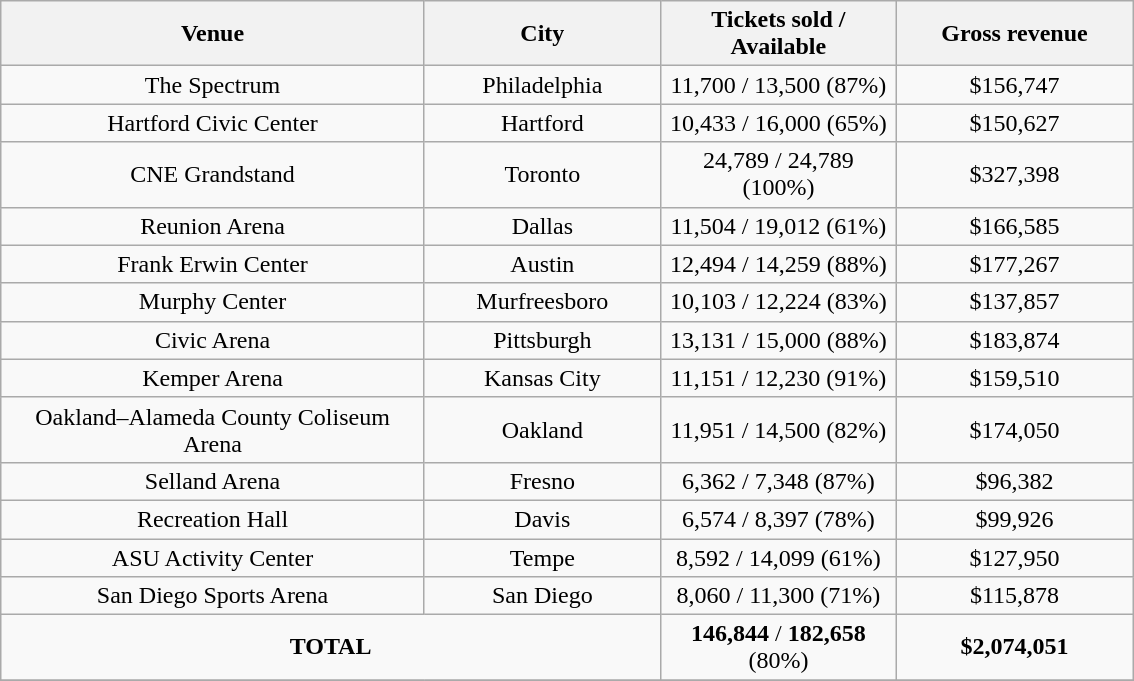<table class="wikitable" style="text-align:center">
<tr>
<th style="width:275px;">Venue</th>
<th style="width:150px;">City</th>
<th style="width:150px;">Tickets sold / Available</th>
<th style="width:150px;">Gross revenue</th>
</tr>
<tr>
<td>The Spectrum</td>
<td>Philadelphia</td>
<td>11,700 / 13,500 (87%)</td>
<td>$156,747</td>
</tr>
<tr>
<td>Hartford Civic Center</td>
<td>Hartford</td>
<td>10,433 / 16,000 (65%)</td>
<td>$150,627</td>
</tr>
<tr>
<td>CNE Grandstand</td>
<td>Toronto</td>
<td>24,789 / 24,789 (100%)</td>
<td>$327,398</td>
</tr>
<tr>
<td>Reunion Arena</td>
<td>Dallas</td>
<td>11,504 / 19,012 (61%)</td>
<td>$166,585</td>
</tr>
<tr>
<td>Frank Erwin Center</td>
<td>Austin</td>
<td>12,494 / 14,259 (88%)</td>
<td>$177,267</td>
</tr>
<tr>
<td>Murphy Center</td>
<td>Murfreesboro</td>
<td>10,103 / 12,224 (83%)</td>
<td>$137,857</td>
</tr>
<tr>
<td>Civic Arena</td>
<td>Pittsburgh</td>
<td>13,131 / 15,000 (88%)</td>
<td>$183,874</td>
</tr>
<tr>
<td>Kemper Arena</td>
<td>Kansas City</td>
<td>11,151 / 12,230 (91%)</td>
<td>$159,510</td>
</tr>
<tr>
<td>Oakland–Alameda County Coliseum Arena</td>
<td>Oakland</td>
<td>11,951 / 14,500 (82%)</td>
<td>$174,050</td>
</tr>
<tr>
<td>Selland Arena</td>
<td>Fresno</td>
<td>6,362 / 7,348 (87%)</td>
<td>$96,382</td>
</tr>
<tr>
<td>Recreation Hall</td>
<td>Davis</td>
<td>6,574 / 8,397 (78%)</td>
<td>$99,926</td>
</tr>
<tr>
<td>ASU Activity Center</td>
<td>Tempe</td>
<td>8,592 / 14,099 (61%)</td>
<td>$127,950</td>
</tr>
<tr>
<td>San Diego Sports Arena</td>
<td>San Diego</td>
<td>8,060 / 11,300 (71%)</td>
<td>$115,878</td>
</tr>
<tr>
<td colspan="2"><strong>TOTAL</strong></td>
<td><strong>146,844</strong> / <strong>182,658</strong> (80%)</td>
<td><strong>$2,074,051</strong></td>
</tr>
<tr>
</tr>
</table>
